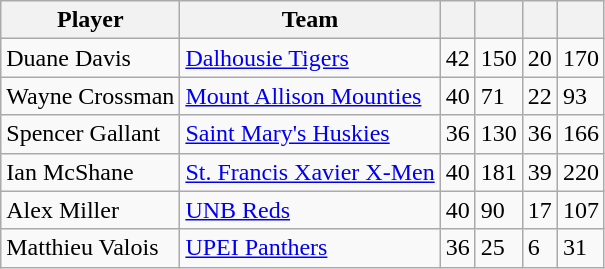<table - class="wikitable">
<tr>
<th>Player</th>
<th>Team</th>
<th></th>
<th></th>
<th></th>
<th></th>
</tr>
<tr>
<td>Duane Davis</td>
<td><a href='#'>Dalhousie Tigers</a></td>
<td>42</td>
<td>150</td>
<td>20</td>
<td>170</td>
</tr>
<tr>
<td>Wayne Crossman</td>
<td><a href='#'>Mount Allison Mounties</a></td>
<td>40</td>
<td>71</td>
<td>22</td>
<td>93</td>
</tr>
<tr>
<td>Spencer Gallant</td>
<td><a href='#'>Saint Mary's Huskies</a></td>
<td>36</td>
<td>130</td>
<td>36</td>
<td>166</td>
</tr>
<tr>
<td>Ian McShane</td>
<td><a href='#'>St. Francis Xavier X-Men</a></td>
<td>40</td>
<td>181</td>
<td>39</td>
<td>220</td>
</tr>
<tr>
<td>Alex Miller</td>
<td><a href='#'>UNB Reds</a></td>
<td>40</td>
<td>90</td>
<td>17</td>
<td>107</td>
</tr>
<tr>
<td>Matthieu Valois</td>
<td><a href='#'>UPEI Panthers</a></td>
<td>36</td>
<td>25</td>
<td>6</td>
<td>31</td>
</tr>
</table>
